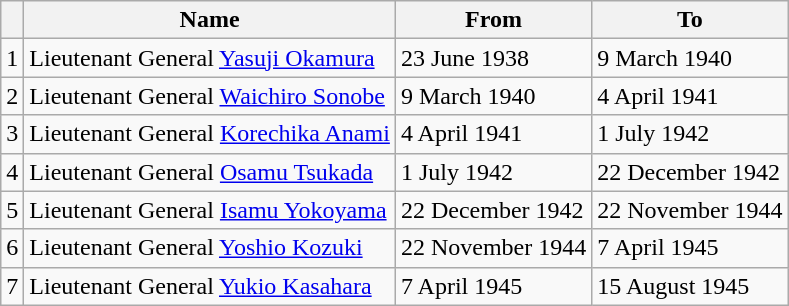<table class=wikitable>
<tr>
<th></th>
<th>Name</th>
<th>From</th>
<th>To</th>
</tr>
<tr>
<td>1</td>
<td>Lieutenant General <a href='#'>Yasuji Okamura</a></td>
<td>23 June 1938</td>
<td>9 March 1940</td>
</tr>
<tr>
<td>2</td>
<td>Lieutenant General <a href='#'>Waichiro Sonobe</a></td>
<td>9 March 1940</td>
<td>4 April 1941</td>
</tr>
<tr>
<td>3</td>
<td>Lieutenant General <a href='#'>Korechika Anami</a></td>
<td>4 April 1941</td>
<td>1 July 1942</td>
</tr>
<tr>
<td>4</td>
<td>Lieutenant General <a href='#'>Osamu Tsukada</a></td>
<td>1 July 1942</td>
<td>22 December 1942</td>
</tr>
<tr>
<td>5</td>
<td>Lieutenant General <a href='#'>Isamu Yokoyama</a></td>
<td>22 December 1942</td>
<td>22 November 1944</td>
</tr>
<tr>
<td>6</td>
<td>Lieutenant General <a href='#'>Yoshio Kozuki</a></td>
<td>22 November 1944</td>
<td>7 April 1945</td>
</tr>
<tr>
<td>7</td>
<td>Lieutenant General <a href='#'>Yukio Kasahara</a></td>
<td>7 April 1945</td>
<td>15 August 1945</td>
</tr>
</table>
